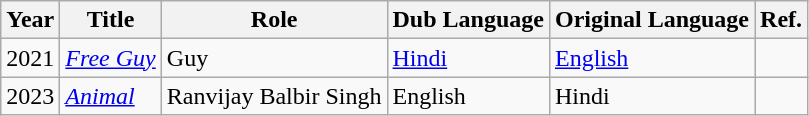<table class="wikitable sortable">
<tr>
<th>Year</th>
<th>Title</th>
<th>Role</th>
<th>Dub Language</th>
<th>Original Language</th>
<th class="unsortable">Ref.</th>
</tr>
<tr>
<td>2021</td>
<td><em><a href='#'>Free Guy</a></em></td>
<td>Guy</td>
<td><a href='#'>Hindi</a></td>
<td><a href='#'>English</a></td>
<td></td>
</tr>
<tr>
<td>2023</td>
<td><em><a href='#'>Animal</a></em></td>
<td>Ranvijay Balbir Singh</td>
<td>English</td>
<td>Hindi</td>
<td></td>
</tr>
</table>
